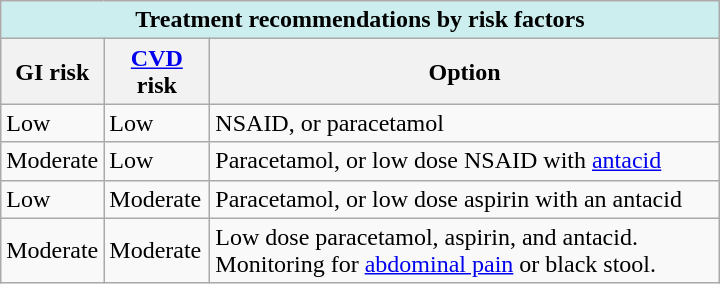<table class="wikitable" style="float:right; width:30em; border:solid 1px #999; margin:0 0 1em 1em">
<tr>
<th colspan=3 style="background:#cee">Treatment recommendations by risk factors</th>
</tr>
<tr>
<th>GI risk</th>
<th><a href='#'>CVD</a> risk</th>
<th>Option</th>
</tr>
<tr>
<td>Low</td>
<td>Low</td>
<td>NSAID, or paracetamol</td>
</tr>
<tr>
<td>Moderate</td>
<td>Low</td>
<td>Paracetamol, or low dose NSAID with <a href='#'>antacid</a></td>
</tr>
<tr>
<td>Low</td>
<td>Moderate</td>
<td>Paracetamol, or low dose aspirin with an antacid</td>
</tr>
<tr>
<td>Moderate</td>
<td>Moderate</td>
<td>Low dose paracetamol, aspirin, and antacid. Monitoring for <a href='#'>abdominal pain</a> or black stool.</td>
</tr>
</table>
